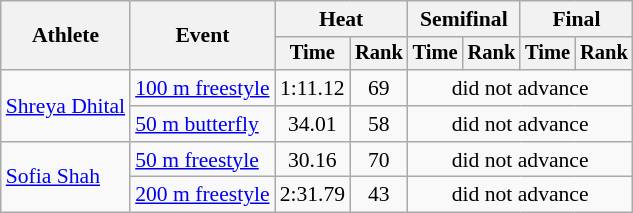<table class=wikitable style="font-size:90%">
<tr>
<th rowspan="2">Athlete</th>
<th rowspan="2">Event</th>
<th colspan="2">Heat</th>
<th colspan="2">Semifinal</th>
<th colspan="2">Final</th>
</tr>
<tr style="font-size:95%">
<th>Time</th>
<th>Rank</th>
<th>Time</th>
<th>Rank</th>
<th>Time</th>
<th>Rank</th>
</tr>
<tr align=center>
<td align=left rowspan=2><a href='#'>Shreya Dhital</a></td>
<td align=left><a href='#'>100 m freestyle</a></td>
<td>1:11.12</td>
<td>69</td>
<td colspan=4>did not advance</td>
</tr>
<tr align=center>
<td align=left><a href='#'>50 m butterfly</a></td>
<td>34.01</td>
<td>58</td>
<td colspan=4>did not advance</td>
</tr>
<tr align=center>
<td align=left rowspan=2><a href='#'>Sofia Shah</a></td>
<td align=left><a href='#'>50 m freestyle</a></td>
<td>30.16</td>
<td>70</td>
<td colspan=4>did not advance</td>
</tr>
<tr align=center>
<td align=left><a href='#'>200 m freestyle</a></td>
<td>2:31.79</td>
<td>43</td>
<td colspan=4>did not advance</td>
</tr>
</table>
